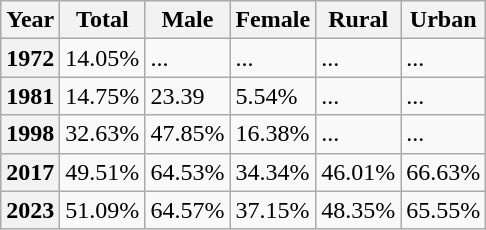<table class="sortable wikitable">
<tr>
<th>Year</th>
<th>Total</th>
<th>Male</th>
<th>Female</th>
<th>Rural</th>
<th>Urban</th>
</tr>
<tr>
<th>1972</th>
<td>14.05%</td>
<td>...</td>
<td>...</td>
<td>...</td>
<td>...</td>
</tr>
<tr>
<th>1981</th>
<td>14.75%</td>
<td>23.39</td>
<td>5.54%</td>
<td>...</td>
<td>...</td>
</tr>
<tr>
<th>1998</th>
<td>32.63%</td>
<td>47.85%</td>
<td>16.38%</td>
<td>...</td>
<td>...</td>
</tr>
<tr>
<th>2017</th>
<td>49.51%</td>
<td>64.53%</td>
<td>34.34%</td>
<td>46.01%</td>
<td>66.63%</td>
</tr>
<tr>
<th>2023</th>
<td>51.09%</td>
<td>64.57%</td>
<td>37.15%</td>
<td>48.35%</td>
<td>65.55%</td>
</tr>
</table>
